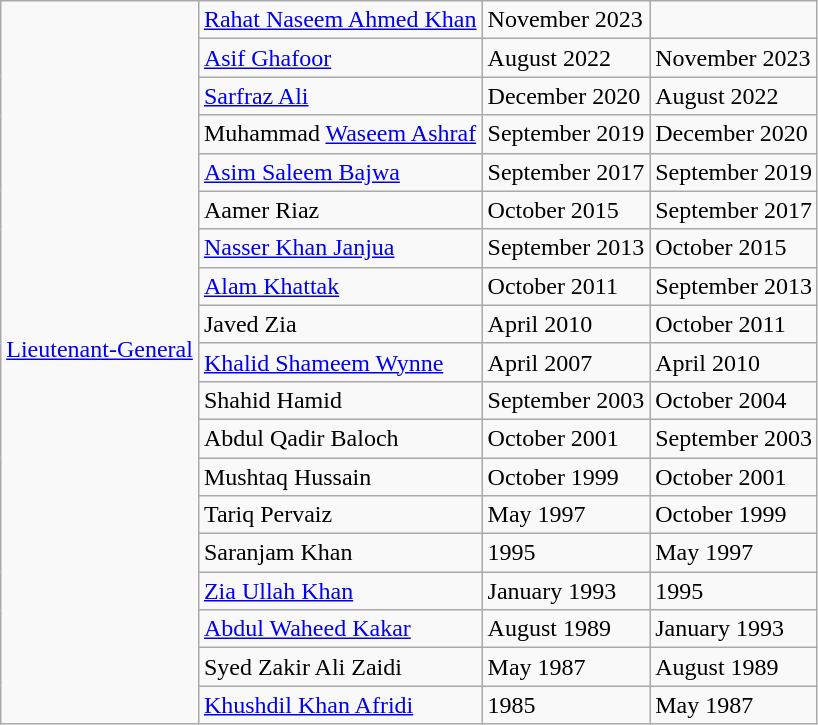<table class="wikitable">
<tr>
<td rowspan="19"><a href='#'>Lieutenant-General</a> <br>  <br></td>
<td><a href='#'>Rahat Naseem Ahmed Khan</a></td>
<td>November 2023</td>
<td></td>
</tr>
<tr>
<td><a href='#'>Asif Ghafoor</a></td>
<td>August 2022</td>
<td>November 2023</td>
</tr>
<tr>
<td><a href='#'>Sarfraz Ali</a></td>
<td>December 2020</td>
<td>August 2022</td>
</tr>
<tr>
<td>Muhammad <a href='#'>Waseem Ashraf</a></td>
<td>September 2019</td>
<td>December 2020</td>
</tr>
<tr>
<td><a href='#'>Asim Saleem Bajwa</a></td>
<td>September 2017</td>
<td>September 2019</td>
</tr>
<tr>
<td>Aamer Riaz</td>
<td>October 2015</td>
<td>September 2017</td>
</tr>
<tr>
<td><a href='#'>Nasser Khan Janjua</a></td>
<td>September 2013</td>
<td>October 2015</td>
</tr>
<tr>
<td><a href='#'>Alam Khattak</a></td>
<td>October 2011</td>
<td>September 2013</td>
</tr>
<tr>
<td>Javed Zia</td>
<td>April 2010</td>
<td>October 2011</td>
</tr>
<tr>
<td><a href='#'>Khalid Shameem Wynne</a></td>
<td>April 2007</td>
<td>April 2010</td>
</tr>
<tr>
<td>Shahid Hamid</td>
<td>September 2003</td>
<td>October 2004</td>
</tr>
<tr>
<td>Abdul Qadir Baloch</td>
<td>October 2001</td>
<td>September 2003</td>
</tr>
<tr>
<td>Mushtaq Hussain</td>
<td>October 1999</td>
<td>October 2001</td>
</tr>
<tr>
<td>Tariq Pervaiz</td>
<td>May 1997</td>
<td>October 1999</td>
</tr>
<tr>
<td>Saranjam Khan</td>
<td>1995</td>
<td>May 1997</td>
</tr>
<tr>
<td><a href='#'>Zia Ullah Khan</a></td>
<td>January 1993</td>
<td>1995</td>
</tr>
<tr>
<td><a href='#'>Abdul Waheed Kakar</a></td>
<td>August 1989</td>
<td>January 1993</td>
</tr>
<tr>
<td>Syed Zakir Ali Zaidi</td>
<td>May 1987</td>
<td>August 1989</td>
</tr>
<tr>
<td><a href='#'>Khushdil Khan Afridi</a></td>
<td>1985</td>
<td>May 1987</td>
</tr>
</table>
